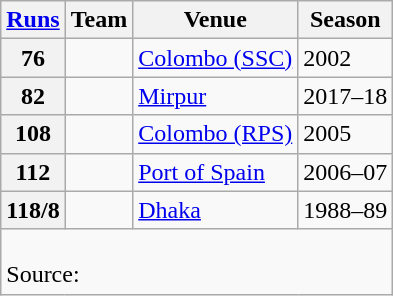<table class="wikitable">
<tr>
<th align="center"><strong><a href='#'>Runs</a></strong></th>
<th align="center"><strong>Team</strong></th>
<th align="center"><strong>Venue</strong></th>
<th align="center"><strong>Season</strong></th>
</tr>
<tr>
<th>76</th>
<td></td>
<td><a href='#'>Colombo (SSC)</a></td>
<td>2002</td>
</tr>
<tr>
<th>82</th>
<td></td>
<td><a href='#'>Mirpur</a></td>
<td>2017–18</td>
</tr>
<tr>
<th>108</th>
<td></td>
<td><a href='#'>Colombo (RPS)</a></td>
<td>2005</td>
</tr>
<tr>
<th>112</th>
<td></td>
<td><a href='#'>Port of Spain</a></td>
<td>2006–07</td>
</tr>
<tr>
<th>118/8</th>
<td></td>
<td><a href='#'>Dhaka</a></td>
<td>1988–89</td>
</tr>
<tr>
<td colspan="5"><br>Source:</td>
</tr>
</table>
